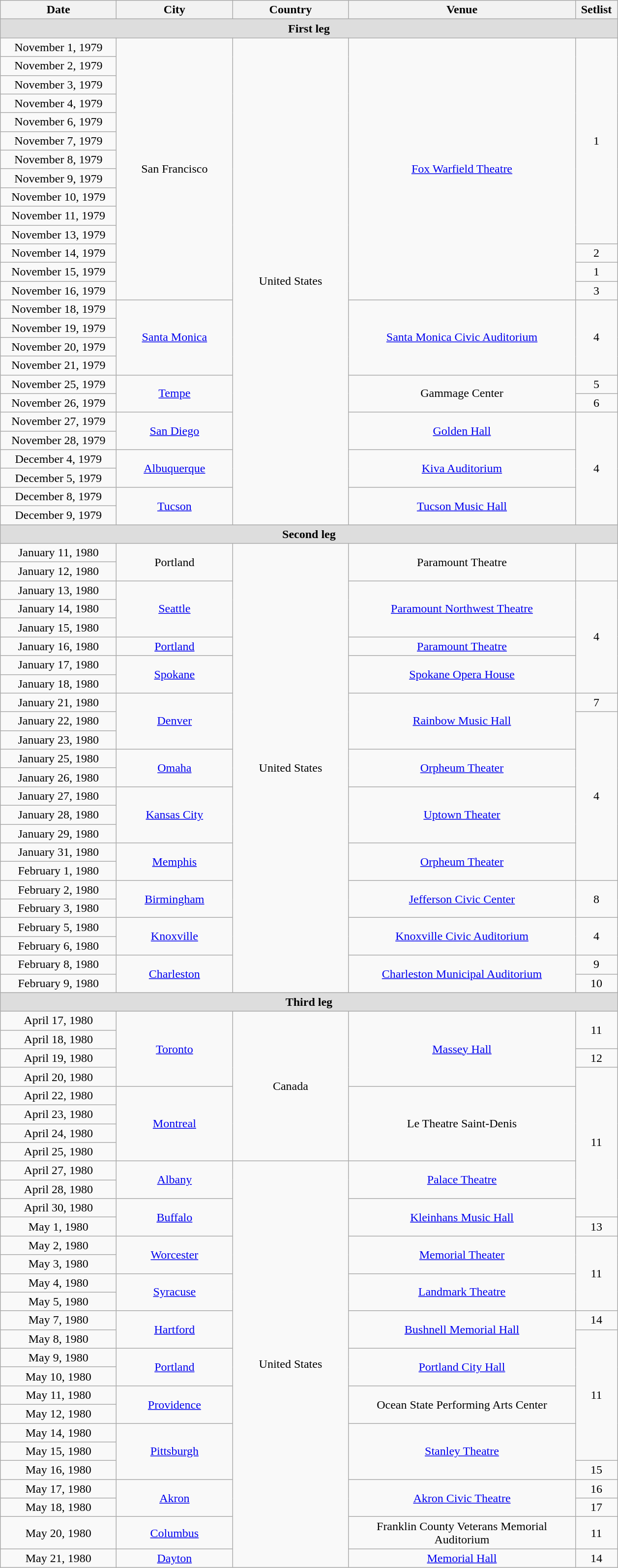<table class="wikitable" style="text-align:center;">
<tr>
<th width="150">Date</th>
<th width="150">City</th>
<th width="150">Country</th>
<th width="300">Venue</th>
<th width="50">Setlist</th>
</tr>
<tr style="background:#ddd;">
<td colspan="5"><strong>First leg</strong></td>
</tr>
<tr>
<td>November 1, 1979</td>
<td rowspan="14">San Francisco</td>
<td rowspan="26">United States</td>
<td rowspan="14"><a href='#'>Fox Warfield Theatre</a></td>
<td rowspan="11">1</td>
</tr>
<tr>
<td>November 2, 1979</td>
</tr>
<tr>
<td>November 3, 1979</td>
</tr>
<tr>
<td>November 4, 1979</td>
</tr>
<tr>
<td>November 6, 1979</td>
</tr>
<tr>
<td>November 7, 1979</td>
</tr>
<tr>
<td>November 8, 1979</td>
</tr>
<tr>
<td>November 9, 1979</td>
</tr>
<tr>
<td>November 10, 1979</td>
</tr>
<tr>
<td>November 11, 1979</td>
</tr>
<tr>
<td>November 13, 1979</td>
</tr>
<tr>
<td>November 14, 1979</td>
<td>2</td>
</tr>
<tr>
<td>November 15, 1979</td>
<td>1</td>
</tr>
<tr>
<td>November 16, 1979</td>
<td>3</td>
</tr>
<tr>
<td>November 18, 1979</td>
<td rowspan="4"><a href='#'>Santa Monica</a></td>
<td rowspan="4"><a href='#'>Santa Monica Civic Auditorium</a></td>
<td rowspan="4">4</td>
</tr>
<tr>
<td>November 19, 1979</td>
</tr>
<tr>
<td>November 20, 1979</td>
</tr>
<tr>
<td>November 21, 1979</td>
</tr>
<tr>
<td>November 25, 1979</td>
<td rowspan="2"><a href='#'>Tempe</a></td>
<td rowspan="2">Gammage Center</td>
<td>5</td>
</tr>
<tr>
<td>November 26, 1979</td>
<td>6</td>
</tr>
<tr>
<td>November 27, 1979</td>
<td rowspan="2"><a href='#'>San Diego</a></td>
<td rowspan="2"><a href='#'>Golden Hall</a></td>
<td rowspan="6">4</td>
</tr>
<tr>
<td>November 28, 1979</td>
</tr>
<tr>
<td>December 4, 1979</td>
<td rowspan="2"><a href='#'>Albuquerque</a></td>
<td rowspan="2"><a href='#'>Kiva Auditorium</a></td>
</tr>
<tr>
<td>December 5, 1979</td>
</tr>
<tr>
<td>December 8, 1979</td>
<td rowspan="2"><a href='#'>Tucson</a></td>
<td rowspan="2"><a href='#'>Tucson Music Hall</a></td>
</tr>
<tr>
<td>December 9, 1979</td>
</tr>
<tr style="background:#ddd;">
<td colspan="5"><strong>Second leg</strong></td>
</tr>
<tr>
<td>January 11, 1980</td>
<td rowspan="2">Portland</td>
<td rowspan="24">United States</td>
<td rowspan="2">Paramount Theatre</td>
<td rowspan="2"></td>
</tr>
<tr>
<td>January 12, 1980</td>
</tr>
<tr>
<td>January 13, 1980</td>
<td rowspan="3"><a href='#'>Seattle</a></td>
<td rowspan="3"><a href='#'>Paramount Northwest Theatre</a></td>
<td rowspan="6">4</td>
</tr>
<tr>
<td>January 14, 1980</td>
</tr>
<tr>
<td>January 15, 1980</td>
</tr>
<tr>
<td>January 16, 1980</td>
<td><a href='#'>Portland</a></td>
<td><a href='#'>Paramount Theatre</a></td>
</tr>
<tr>
<td>January 17, 1980</td>
<td rowspan="2"><a href='#'>Spokane</a></td>
<td rowspan="2"><a href='#'>Spokane Opera House</a></td>
</tr>
<tr>
<td>January 18, 1980</td>
</tr>
<tr>
<td>January 21, 1980</td>
<td rowspan="3"><a href='#'>Denver</a></td>
<td rowspan="3"><a href='#'>Rainbow Music Hall</a></td>
<td>7</td>
</tr>
<tr>
<td>January 22, 1980</td>
<td rowspan="9">4</td>
</tr>
<tr>
<td>January 23, 1980</td>
</tr>
<tr>
<td>January 25, 1980</td>
<td rowspan="2"><a href='#'>Omaha</a></td>
<td rowspan="2"><a href='#'>Orpheum Theater</a></td>
</tr>
<tr>
<td>January 26, 1980</td>
</tr>
<tr>
<td>January 27, 1980</td>
<td rowspan="3"><a href='#'>Kansas City</a></td>
<td rowspan="3"><a href='#'>Uptown Theater</a></td>
</tr>
<tr>
<td>January 28, 1980</td>
</tr>
<tr>
<td>January 29, 1980</td>
</tr>
<tr>
<td>January 31, 1980</td>
<td rowspan="2"><a href='#'>Memphis</a></td>
<td rowspan="2"><a href='#'>Orpheum Theater</a></td>
</tr>
<tr>
<td>February 1, 1980</td>
</tr>
<tr>
<td>February 2, 1980</td>
<td rowspan="2"><a href='#'>Birmingham</a></td>
<td rowspan="2"><a href='#'>Jefferson Civic Center</a></td>
<td rowspan="2">8</td>
</tr>
<tr>
<td>February 3, 1980</td>
</tr>
<tr>
<td>February 5, 1980</td>
<td rowspan="2"><a href='#'>Knoxville</a></td>
<td rowspan="2"><a href='#'>Knoxville Civic Auditorium</a></td>
<td rowspan="2">4</td>
</tr>
<tr>
<td>February 6, 1980</td>
</tr>
<tr>
<td>February 8, 1980</td>
<td rowspan="2"><a href='#'>Charleston</a></td>
<td rowspan="2"><a href='#'>Charleston Municipal Auditorium</a></td>
<td>9</td>
</tr>
<tr>
<td>February 9, 1980</td>
<td>10</td>
</tr>
<tr style="background:#ddd;">
<td colspan="5"><strong>Third leg</strong></td>
</tr>
<tr>
<td>April 17, 1980</td>
<td rowspan="4"><a href='#'>Toronto</a></td>
<td rowspan="8">Canada</td>
<td rowspan="4"><a href='#'>Massey Hall</a></td>
<td rowspan="2">11</td>
</tr>
<tr>
<td>April 18, 1980</td>
</tr>
<tr>
<td>April 19, 1980</td>
<td>12</td>
</tr>
<tr>
<td>April 20, 1980</td>
<td rowspan="8">11</td>
</tr>
<tr>
<td>April 22, 1980</td>
<td rowspan="4"><a href='#'>Montreal</a></td>
<td rowspan="4">Le Theatre Saint-Denis</td>
</tr>
<tr>
<td>April 23, 1980</td>
</tr>
<tr>
<td>April 24, 1980</td>
</tr>
<tr>
<td>April 25, 1980</td>
</tr>
<tr>
<td>April 27, 1980</td>
<td rowspan="2"><a href='#'>Albany</a></td>
<td rowspan="21">United States</td>
<td rowspan="2"><a href='#'>Palace Theatre</a></td>
</tr>
<tr>
<td>April 28, 1980</td>
</tr>
<tr>
<td>April 30, 1980</td>
<td rowspan="2"><a href='#'>Buffalo</a></td>
<td rowspan="2"><a href='#'>Kleinhans Music Hall</a></td>
</tr>
<tr>
<td>May 1, 1980</td>
<td>13</td>
</tr>
<tr>
<td>May 2, 1980</td>
<td rowspan="2"><a href='#'>Worcester</a></td>
<td rowspan="2"><a href='#'>Memorial Theater</a></td>
<td rowspan="4">11</td>
</tr>
<tr>
<td>May 3, 1980</td>
</tr>
<tr>
<td>May 4, 1980</td>
<td rowspan="2"><a href='#'>Syracuse</a></td>
<td rowspan="2"><a href='#'>Landmark Theatre</a></td>
</tr>
<tr>
<td>May 5, 1980</td>
</tr>
<tr>
<td>May 7, 1980</td>
<td rowspan="2"><a href='#'>Hartford</a></td>
<td rowspan="2"><a href='#'>Bushnell Memorial Hall</a></td>
<td>14</td>
</tr>
<tr>
<td>May 8, 1980</td>
<td rowspan="7">11</td>
</tr>
<tr>
<td>May 9, 1980</td>
<td rowspan="2"><a href='#'>Portland</a></td>
<td rowspan="2"><a href='#'>Portland City Hall</a></td>
</tr>
<tr>
<td>May 10, 1980</td>
</tr>
<tr>
<td>May 11, 1980</td>
<td rowspan="2"><a href='#'>Providence</a></td>
<td rowspan="2">Ocean State Performing Arts Center</td>
</tr>
<tr>
<td>May 12, 1980</td>
</tr>
<tr>
<td>May 14, 1980</td>
<td rowspan="3"><a href='#'>Pittsburgh</a></td>
<td rowspan="3"><a href='#'>Stanley Theatre</a></td>
</tr>
<tr>
<td>May 15, 1980</td>
</tr>
<tr>
<td>May 16, 1980</td>
<td>15</td>
</tr>
<tr>
<td>May 17, 1980</td>
<td rowspan="2"><a href='#'>Akron</a></td>
<td rowspan="2"><a href='#'>Akron Civic Theatre</a></td>
<td>16</td>
</tr>
<tr>
<td>May 18, 1980</td>
<td>17</td>
</tr>
<tr>
<td>May 20, 1980</td>
<td><a href='#'>Columbus</a></td>
<td>Franklin County Veterans Memorial Auditorium</td>
<td>11</td>
</tr>
<tr>
<td>May 21, 1980</td>
<td><a href='#'>Dayton</a></td>
<td><a href='#'>Memorial Hall</a></td>
<td>14</td>
</tr>
</table>
